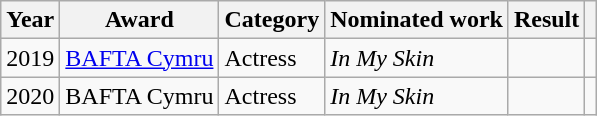<table class="wikitable">
<tr>
<th>Year</th>
<th>Award</th>
<th>Category</th>
<th>Nominated work</th>
<th>Result</th>
<th></th>
</tr>
<tr>
<td>2019</td>
<td><a href='#'>BAFTA Cymru</a></td>
<td>Actress</td>
<td><em>In My Skin</em></td>
<td></td>
<td align="center"></td>
</tr>
<tr>
<td>2020</td>
<td>BAFTA Cymru</td>
<td>Actress</td>
<td><em>In My Skin</em></td>
<td></td>
<td align="center"></td>
</tr>
</table>
